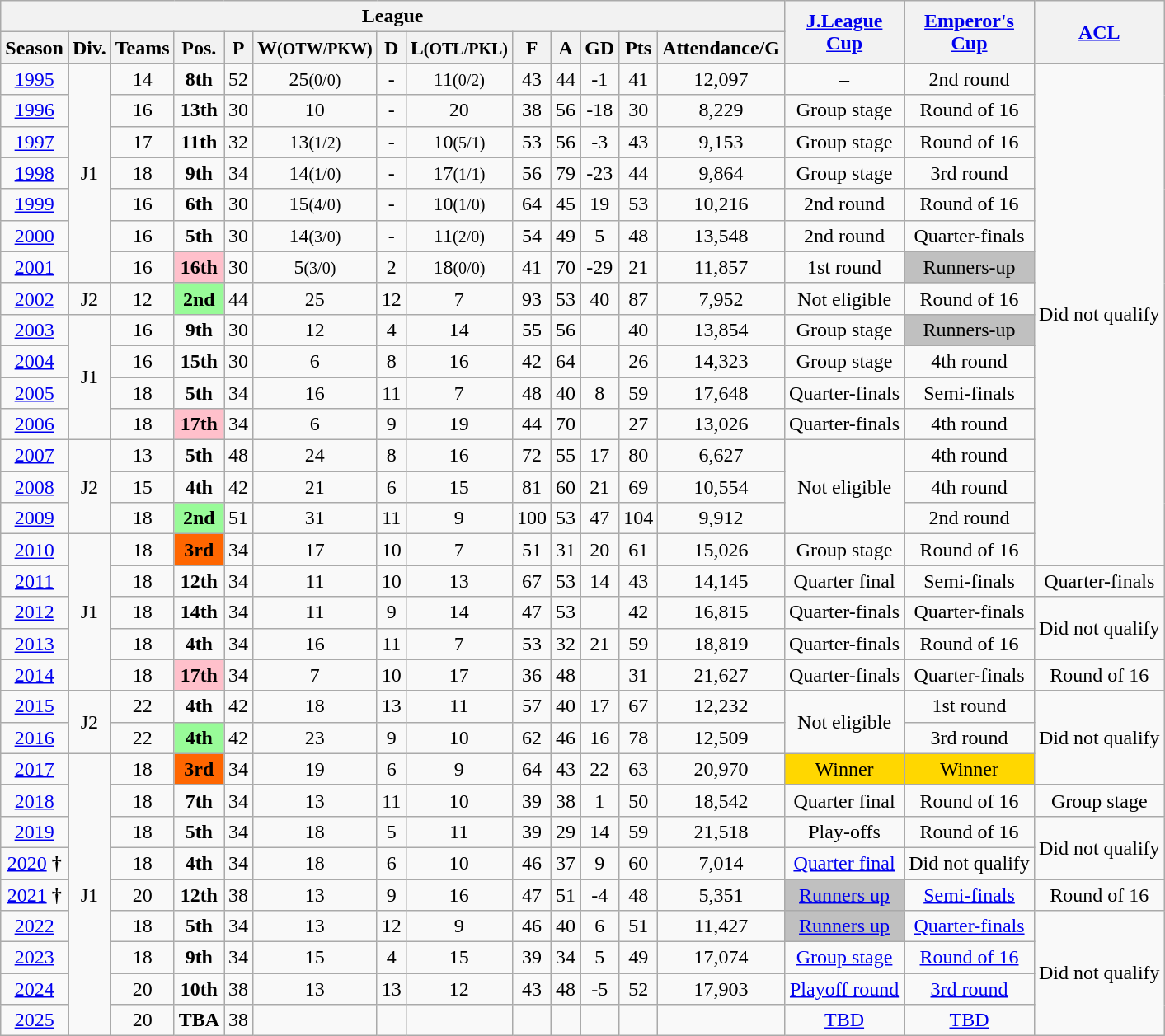<table class="wikitable" style="text-align:center">
<tr>
<th colspan="13">League</th>
<th rowspan="2"><a href='#'>J.League<br>Cup</a></th>
<th rowspan="2"><a href='#'>Emperor's<br>Cup</a></th>
<th rowspan="2"><a href='#'>ACL</a></th>
</tr>
<tr bgcolor="#efefef">
<th>Season</th>
<th>Div.</th>
<th>Teams</th>
<th>Pos.</th>
<th>P</th>
<th>W<small>(OTW/PKW)</small></th>
<th>D</th>
<th>L<small>(OTL/PKL)</small></th>
<th>F</th>
<th>A</th>
<th>GD</th>
<th>Pts</th>
<th>Attendance/G</th>
</tr>
<tr>
<td><a href='#'>1995</a></td>
<td rowspan="7">J1</td>
<td>14</td>
<td><strong>8th</strong></td>
<td>52</td>
<td>25<small>(0/0)</small></td>
<td>-</td>
<td>11<small>(0/2)</small></td>
<td>43</td>
<td>44</td>
<td>-1</td>
<td>41</td>
<td>12,097</td>
<td>–</td>
<td>2nd round</td>
<td rowspan="16">Did not qualify</td>
</tr>
<tr>
<td><a href='#'>1996</a></td>
<td>16</td>
<td><strong>13th</strong></td>
<td>30</td>
<td>10</td>
<td>-</td>
<td>20</td>
<td>38</td>
<td>56</td>
<td>-18</td>
<td>30</td>
<td>8,229</td>
<td>Group stage</td>
<td>Round of 16</td>
</tr>
<tr>
<td><a href='#'>1997</a></td>
<td>17</td>
<td><strong>11th</strong></td>
<td>32</td>
<td>13<small>(1/2)</small></td>
<td>-</td>
<td>10<small>(5/1)</small></td>
<td>53</td>
<td>56</td>
<td>-3</td>
<td>43</td>
<td>9,153</td>
<td>Group stage</td>
<td>Round of 16</td>
</tr>
<tr>
<td><a href='#'>1998</a></td>
<td>18</td>
<td><strong>9th</strong></td>
<td>34</td>
<td>14<small>(1/0)</small></td>
<td>-</td>
<td>17<small>(1/1)</small></td>
<td>56</td>
<td>79</td>
<td>-23</td>
<td>44</td>
<td>9,864</td>
<td>Group stage</td>
<td>3rd round</td>
</tr>
<tr>
<td><a href='#'>1999</a></td>
<td>16</td>
<td><strong>6th</strong></td>
<td>30</td>
<td>15<small>(4/0)</small></td>
<td>-</td>
<td>10<small>(1/0)</small></td>
<td>64</td>
<td>45</td>
<td>19</td>
<td>53</td>
<td>10,216</td>
<td>2nd round</td>
<td>Round of 16</td>
</tr>
<tr>
<td><a href='#'>2000</a></td>
<td>16</td>
<td><strong>5th</strong></td>
<td>30</td>
<td>14<small>(3/0)</small></td>
<td>-</td>
<td>11<small>(2/0)</small></td>
<td>54</td>
<td>49</td>
<td>5</td>
<td>48</td>
<td>13,548</td>
<td>2nd round</td>
<td>Quarter-finals</td>
</tr>
<tr>
<td><a href='#'>2001</a></td>
<td>16</td>
<td bgcolor=pink><strong>16th</strong></td>
<td>30</td>
<td>5<small>(3/0)</small></td>
<td>2</td>
<td>18<small>(0/0)</small></td>
<td>41</td>
<td>70</td>
<td>-29</td>
<td>21</td>
<td>11,857</td>
<td>1st round</td>
<td bgcolor=silver>Runners-up</td>
</tr>
<tr>
<td><a href='#'>2002</a></td>
<td>J2</td>
<td>12</td>
<td bgcolor=palegreen><strong>2nd</strong></td>
<td>44</td>
<td>25</td>
<td>12</td>
<td>7</td>
<td>93</td>
<td>53</td>
<td>40</td>
<td>87</td>
<td>7,952</td>
<td>Not eligible</td>
<td>Round of 16</td>
</tr>
<tr>
<td><a href='#'>2003</a></td>
<td rowspan="4">J1</td>
<td>16</td>
<td><strong>9th</strong></td>
<td>30</td>
<td>12</td>
<td>4</td>
<td>14</td>
<td>55</td>
<td>56</td>
<td></td>
<td>40</td>
<td>13,854</td>
<td>Group stage</td>
<td bgcolor=silver>Runners-up</td>
</tr>
<tr>
<td><a href='#'>2004</a></td>
<td>16</td>
<td><strong>15th</strong></td>
<td>30</td>
<td>6</td>
<td>8</td>
<td>16</td>
<td>42</td>
<td>64</td>
<td></td>
<td>26</td>
<td>14,323</td>
<td>Group stage</td>
<td>4th round</td>
</tr>
<tr>
<td><a href='#'>2005</a></td>
<td>18</td>
<td><strong>5th</strong></td>
<td>34</td>
<td>16</td>
<td>11</td>
<td>7</td>
<td>48</td>
<td>40</td>
<td>8</td>
<td>59</td>
<td>17,648</td>
<td>Quarter-finals</td>
<td>Semi-finals</td>
</tr>
<tr>
<td><a href='#'>2006</a></td>
<td>18</td>
<td bgcolor=pink><strong>17th</strong></td>
<td>34</td>
<td>6</td>
<td>9</td>
<td>19</td>
<td>44</td>
<td>70</td>
<td></td>
<td>27</td>
<td>13,026</td>
<td>Quarter-finals</td>
<td>4th round</td>
</tr>
<tr>
<td><a href='#'>2007</a></td>
<td rowspan="3">J2</td>
<td>13</td>
<td><strong>5th</strong></td>
<td>48</td>
<td>24</td>
<td>8</td>
<td>16</td>
<td>72</td>
<td>55</td>
<td>17</td>
<td>80</td>
<td>6,627</td>
<td rowspan="3">Not eligible</td>
<td>4th round</td>
</tr>
<tr>
<td><a href='#'>2008</a></td>
<td>15</td>
<td><strong>4th</strong></td>
<td>42</td>
<td>21</td>
<td>6</td>
<td>15</td>
<td>81</td>
<td>60</td>
<td>21</td>
<td>69</td>
<td>10,554</td>
<td>4th round</td>
</tr>
<tr>
<td><a href='#'>2009</a></td>
<td>18</td>
<td bgcolor=palegreen><strong>2nd</strong></td>
<td>51</td>
<td>31</td>
<td>11</td>
<td>9</td>
<td>100</td>
<td>53</td>
<td>47</td>
<td>104</td>
<td>9,912</td>
<td>2nd round</td>
</tr>
<tr>
<td><a href='#'>2010</a></td>
<td rowspan="5">J1</td>
<td>18</td>
<td bgcolor=ff6600><strong>3rd</strong></td>
<td>34</td>
<td>17</td>
<td>10</td>
<td>7</td>
<td>51</td>
<td>31</td>
<td>20</td>
<td>61</td>
<td>15,026</td>
<td>Group stage</td>
<td>Round of 16</td>
</tr>
<tr>
<td><a href='#'>2011</a></td>
<td>18</td>
<td><strong>12th</strong></td>
<td>34</td>
<td>11</td>
<td>10</td>
<td>13</td>
<td>67</td>
<td>53</td>
<td>14</td>
<td>43</td>
<td>14,145</td>
<td>Quarter final</td>
<td>Semi-finals</td>
<td>Quarter-finals</td>
</tr>
<tr>
<td><a href='#'>2012</a></td>
<td>18</td>
<td><strong>14th</strong></td>
<td>34</td>
<td>11</td>
<td>9</td>
<td>14</td>
<td>47</td>
<td>53</td>
<td></td>
<td>42</td>
<td>16,815</td>
<td>Quarter-finals</td>
<td>Quarter-finals</td>
<td rowspan="2">Did not qualify</td>
</tr>
<tr>
<td><a href='#'>2013</a></td>
<td>18</td>
<td><strong>4th</strong></td>
<td>34</td>
<td>16</td>
<td>11</td>
<td>7</td>
<td>53</td>
<td>32</td>
<td>21</td>
<td>59</td>
<td>18,819</td>
<td>Quarter-finals</td>
<td>Round of 16</td>
</tr>
<tr>
<td><a href='#'>2014</a></td>
<td>18</td>
<td bgcolor=pink><strong>17th</strong></td>
<td>34</td>
<td>7</td>
<td>10</td>
<td>17</td>
<td>36</td>
<td>48</td>
<td></td>
<td>31</td>
<td>21,627</td>
<td>Quarter-finals</td>
<td>Quarter-finals</td>
<td>Round of 16</td>
</tr>
<tr>
<td><a href='#'>2015</a></td>
<td rowspan="2">J2</td>
<td>22</td>
<td><strong>4th</strong></td>
<td>42</td>
<td>18</td>
<td>13</td>
<td>11</td>
<td>57</td>
<td>40</td>
<td>17</td>
<td>67</td>
<td>12,232</td>
<td rowspan="2">Not eligible</td>
<td>1st round</td>
<td rowspan="3">Did not qualify</td>
</tr>
<tr>
<td><a href='#'>2016</a></td>
<td>22</td>
<td bgcolor=palegreen><strong>4th</strong></td>
<td>42</td>
<td>23</td>
<td>9</td>
<td>10</td>
<td>62</td>
<td>46</td>
<td>16</td>
<td>78</td>
<td>12,509</td>
<td>3rd round</td>
</tr>
<tr>
<td><a href='#'>2017</a></td>
<td rowspan="9">J1</td>
<td>18</td>
<td bgcolor=ff6600><strong>3rd</strong></td>
<td>34</td>
<td>19</td>
<td>6</td>
<td>9</td>
<td>64</td>
<td>43</td>
<td>22</td>
<td>63</td>
<td>20,970</td>
<td bgcolor=gold>Winner</td>
<td bgcolor=gold>Winner</td>
</tr>
<tr>
<td><a href='#'>2018</a></td>
<td>18</td>
<td><strong>7th</strong></td>
<td>34</td>
<td>13</td>
<td>11</td>
<td>10</td>
<td>39</td>
<td>38</td>
<td>1</td>
<td>50</td>
<td>18,542</td>
<td>Quarter final</td>
<td>Round of 16</td>
<td>Group stage</td>
</tr>
<tr>
<td><a href='#'>2019</a></td>
<td>18</td>
<td><strong>5th</strong></td>
<td>34</td>
<td>18</td>
<td>5</td>
<td>11</td>
<td>39</td>
<td>29</td>
<td>14</td>
<td>59</td>
<td>21,518</td>
<td>Play-offs</td>
<td>Round of 16</td>
<td rowspan="2">Did not qualify</td>
</tr>
<tr>
<td><a href='#'>2020</a> <strong>†</strong></td>
<td>18</td>
<td><strong>4th</strong></td>
<td>34</td>
<td>18</td>
<td>6</td>
<td>10</td>
<td>46</td>
<td>37</td>
<td>9</td>
<td>60</td>
<td>7,014</td>
<td><a href='#'>Quarter final</a></td>
<td>Did not qualify</td>
</tr>
<tr>
<td><a href='#'>2021</a> <strong>†</strong></td>
<td>20</td>
<td><strong>12th</strong></td>
<td>38</td>
<td>13</td>
<td>9</td>
<td>16</td>
<td>47</td>
<td>51</td>
<td>-4</td>
<td>48</td>
<td>5,351</td>
<td bgcolor="silver"><a href='#'>Runners up</a></td>
<td><a href='#'>Semi-finals</a></td>
<td>Round of 16</td>
</tr>
<tr>
<td><a href='#'>2022</a></td>
<td>18</td>
<td><strong>5th</strong></td>
<td>34</td>
<td>13</td>
<td>12</td>
<td>9</td>
<td>46</td>
<td>40</td>
<td>6</td>
<td>51</td>
<td>11,427</td>
<td bgcolor="silver"><a href='#'>Runners up</a></td>
<td><a href='#'>Quarter-finals</a></td>
<td rowspan="4">Did not qualify</td>
</tr>
<tr>
<td><a href='#'>2023</a></td>
<td>18</td>
<td><strong>9th</strong></td>
<td>34</td>
<td>15</td>
<td>4</td>
<td>15</td>
<td>39</td>
<td>34</td>
<td>5</td>
<td>49</td>
<td>17,074</td>
<td><a href='#'>Group stage</a></td>
<td><a href='#'>Round of 16</a></td>
</tr>
<tr>
<td><a href='#'>2024</a></td>
<td>20</td>
<td><strong>10th</strong></td>
<td>38</td>
<td>13</td>
<td>13</td>
<td>12</td>
<td>43</td>
<td>48</td>
<td>-5</td>
<td>52</td>
<td>17,903</td>
<td><a href='#'>Playoff round</a></td>
<td><a href='#'>3rd round</a></td>
</tr>
<tr>
<td><a href='#'>2025</a></td>
<td>20</td>
<td><strong>TBA</strong></td>
<td>38</td>
<td></td>
<td></td>
<td></td>
<td></td>
<td></td>
<td></td>
<td></td>
<td></td>
<td><a href='#'>TBD</a></td>
<td><a href='#'>TBD</a></td>
</tr>
</table>
